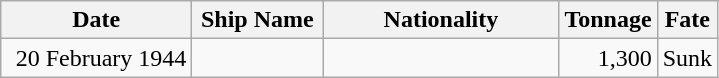<table class="wikitable sortable">
<tr>
<th width="120px">Date</th>
<th width="80px">Ship Name</th>
<th width="150px">Nationality</th>
<th width="25px">Tonnage</th>
<th width="30px">Fate</th>
</tr>
<tr>
<td align="right">20 February 1944</td>
<td align="left"></td>
<td align="left"></td>
<td align="right">1,300</td>
<td align="left">Sunk</td>
</tr>
</table>
